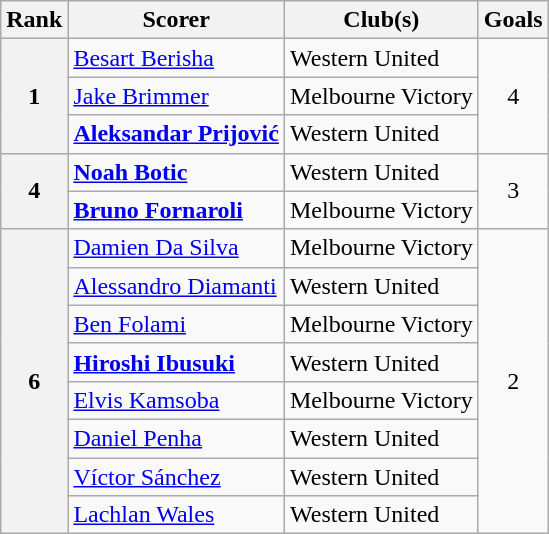<table class="wikitable" style="text-align:center">
<tr>
<th>Rank</th>
<th>Scorer</th>
<th>Club(s)</th>
<th>Goals</th>
</tr>
<tr>
<th rowspan="3">1</th>
<td align="left"> <a href='#'>Besart Berisha</a></td>
<td align="left">Western United</td>
<td rowspan="3">4</td>
</tr>
<tr>
<td align="left"> <a href='#'>Jake Brimmer</a></td>
<td align="left">Melbourne Victory</td>
</tr>
<tr>
<td align="left"> <strong><a href='#'>Aleksandar Prijović</a></strong></td>
<td align="left">Western United</td>
</tr>
<tr>
<th rowspan=2>4</th>
<td align="left"> <strong><a href='#'>Noah Botic</a></strong></td>
<td align="left">Western United</td>
<td rowspan=2>3</td>
</tr>
<tr>
<td align="left"> <strong><a href='#'>Bruno Fornaroli</a></strong></td>
<td align="left">Melbourne Victory</td>
</tr>
<tr>
<th rowspan=8>6</th>
<td align="left"> <a href='#'>Damien Da Silva</a></td>
<td align="left">Melbourne Victory</td>
<td rowspan=8>2</td>
</tr>
<tr>
<td align="left"> <a href='#'>Alessandro Diamanti</a></td>
<td align="left">Western United</td>
</tr>
<tr>
<td align="left"> <a href='#'>Ben Folami</a></td>
<td align="left">Melbourne Victory</td>
</tr>
<tr>
<td align="left"> <strong><a href='#'>Hiroshi Ibusuki</a></strong></td>
<td align="left">Western United</td>
</tr>
<tr>
<td align="left"> <a href='#'>Elvis Kamsoba</a></td>
<td align="left">Melbourne Victory</td>
</tr>
<tr>
<td align="left"> <a href='#'>Daniel Penha</a></td>
<td align="left">Western United</td>
</tr>
<tr>
<td align="left"> <a href='#'>Víctor Sánchez</a></td>
<td align="left">Western United</td>
</tr>
<tr>
<td align="left"> <a href='#'>Lachlan Wales</a></td>
<td align="left">Western United</td>
</tr>
</table>
